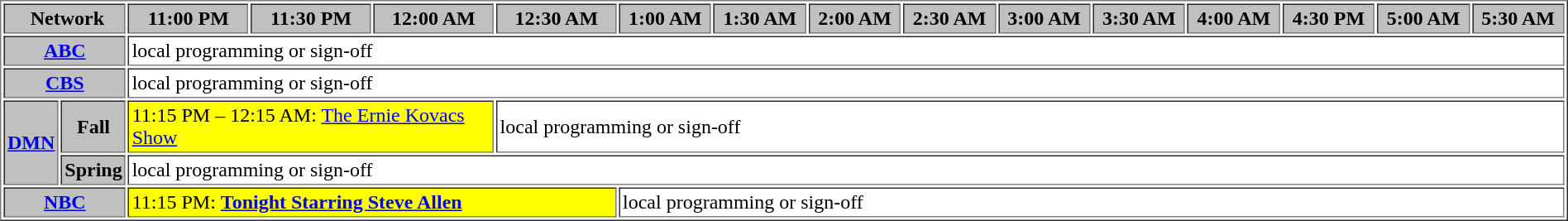<table border="1" cellpadding="2">
<tr>
<th bgcolor="#C0C0C0" colspan=2> Network</th>
<th width="8.5%" bgcolor="#C0C0C0">11:00 PM</th>
<th width="8.5%" bgcolor="#C0C0C0">11:30 PM</th>
<th width="8.5%" bgcolor="#C0C0C0">12:00 AM</th>
<th width="8.5%" bgcolor="#C0C0C0">12:30 AM</th>
<th width="6.5%" bgcolor="#C0C0C0">1:00 AM</th>
<th width="6.5%" bgcolor="#C0C0C0">1:30 AM</th>
<th width="6.5%" bgcolor="#C0C0C0">2:00 AM</th>
<th width="6.5%" bgcolor="#C0C0C0">2:30 AM</th>
<th width="6.5%" bgcolor="#C0C0C0">3:00 AM</th>
<th width="6.5%" bgcolor="#C0C0C0">3:30 AM</th>
<th width="6.5%" bgcolor="#C0C0C0">4:00 AM</th>
<th width="6.5%" bgcolor="#C0C0C0">4:30 PM</th>
<th width="6.5%" bgcolor="#C0C0C0">5:00 AM</th>
<th width="6.5%" bgcolor="#C0C0C0">5:30 AM</th>
</tr>
<tr>
<th bgcolor="#C0C0C0" colspan=2><a href='#'>ABC</a></th>
<td bgcolor="white" colspan="14">local programming or sign-off</td>
</tr>
<tr>
<th bgcolor="#C0C0C0" colspan=2><a href='#'>CBS</a></th>
<td bgcolor="white" colspan="14">local programming or sign-off</td>
</tr>
<tr>
<th bgcolor="#C0C0C0"rowspan=2><a href='#'>DMN</a></th>
<th bgcolor=#C0C0C0>Fall</th>
<td bgcolor="yellow" colspan="3">11:15 PM – 12:15 AM: <a href='#'>The Ernie Kovacs Show</a></td>
<td bgcolor="white" colspan="11">local programming or sign-off</td>
</tr>
<tr>
<th bgcolor=#C0C0C0>Spring</th>
<td bgcolor=white colspan=14>local programming or sign-off</td>
</tr>
<tr>
<th bgcolor="#C0C0C0" colspan=2><a href='#'>NBC</a></th>
<td bgcolor="yellow" colspan="4">11:15 PM: <strong><a href='#'>Tonight Starring Steve Allen</a></strong></td>
<td bgcolor="white" colspan="10">local programming or sign-off</td>
</tr>
</table>
